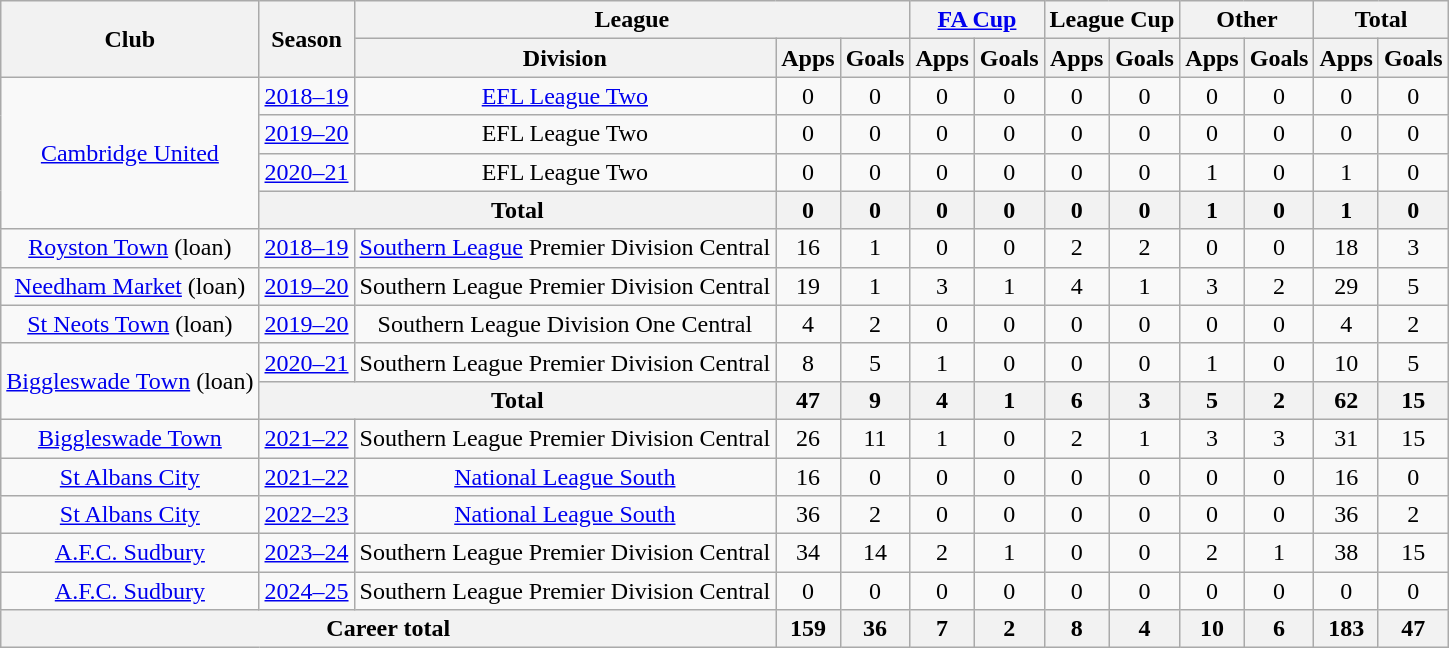<table class="wikitable" style="text-align:center;">
<tr>
<th rowspan="2">Club</th>
<th rowspan="2">Season</th>
<th colspan="3">League</th>
<th colspan="2"><a href='#'>FA Cup</a></th>
<th colspan="2">League Cup</th>
<th colspan="2">Other</th>
<th colspan="2">Total</th>
</tr>
<tr>
<th>Division</th>
<th>Apps</th>
<th>Goals</th>
<th>Apps</th>
<th>Goals</th>
<th>Apps</th>
<th>Goals</th>
<th>Apps</th>
<th>Goals</th>
<th>Apps</th>
<th>Goals</th>
</tr>
<tr>
<td rowspan="4"><a href='#'>Cambridge United</a></td>
<td><a href='#'>2018–19</a></td>
<td><a href='#'>EFL League Two</a></td>
<td>0</td>
<td>0</td>
<td>0</td>
<td>0</td>
<td>0</td>
<td>0</td>
<td>0</td>
<td>0</td>
<td>0</td>
<td>0</td>
</tr>
<tr>
<td><a href='#'>2019–20</a></td>
<td>EFL League Two</td>
<td>0</td>
<td>0</td>
<td>0</td>
<td>0</td>
<td>0</td>
<td>0</td>
<td>0</td>
<td>0</td>
<td>0</td>
<td>0</td>
</tr>
<tr>
<td><a href='#'>2020–21</a></td>
<td>EFL League Two</td>
<td>0</td>
<td>0</td>
<td>0</td>
<td>0</td>
<td>0</td>
<td>0</td>
<td>1</td>
<td>0</td>
<td>1</td>
<td>0</td>
</tr>
<tr>
<th colspan="2">Total</th>
<th>0</th>
<th>0</th>
<th>0</th>
<th>0</th>
<th>0</th>
<th>0</th>
<th>1</th>
<th>0</th>
<th>1</th>
<th>0</th>
</tr>
<tr>
<td><a href='#'>Royston Town</a> (loan)</td>
<td><a href='#'>2018–19</a></td>
<td><a href='#'>Southern League</a> Premier Division Central</td>
<td>16</td>
<td>1</td>
<td>0</td>
<td>0</td>
<td>2</td>
<td>2</td>
<td>0</td>
<td>0</td>
<td>18</td>
<td>3</td>
</tr>
<tr>
<td><a href='#'>Needham Market</a> (loan)</td>
<td><a href='#'>2019–20</a></td>
<td>Southern League Premier Division Central</td>
<td>19</td>
<td>1</td>
<td>3</td>
<td>1</td>
<td>4</td>
<td>1</td>
<td>3</td>
<td>2</td>
<td>29</td>
<td>5</td>
</tr>
<tr>
<td><a href='#'>St Neots Town</a> (loan)</td>
<td><a href='#'>2019–20</a></td>
<td>Southern League Division One Central</td>
<td>4</td>
<td>2</td>
<td>0</td>
<td>0</td>
<td>0</td>
<td>0</td>
<td>0</td>
<td>0</td>
<td>4</td>
<td>2</td>
</tr>
<tr>
<td rowspan=2><a href='#'>Biggleswade Town</a> (loan)</td>
<td><a href='#'>2020–21</a></td>
<td>Southern League Premier Division Central</td>
<td>8</td>
<td>5</td>
<td>1</td>
<td>0</td>
<td>0</td>
<td>0</td>
<td>1</td>
<td>0</td>
<td>10</td>
<td>5</td>
</tr>
<tr>
<th colspan="2">Total</th>
<th>47</th>
<th>9</th>
<th>4</th>
<th>1</th>
<th>6</th>
<th>3</th>
<th>5</th>
<th>2</th>
<th>62</th>
<th>15</th>
</tr>
<tr>
<td><a href='#'>Biggleswade Town</a></td>
<td><a href='#'>2021–22</a></td>
<td>Southern League Premier Division Central</td>
<td>26</td>
<td>11</td>
<td>1</td>
<td>0</td>
<td>2</td>
<td>1</td>
<td>3</td>
<td>3</td>
<td>31</td>
<td>15</td>
</tr>
<tr>
<td><a href='#'>St Albans City</a></td>
<td><a href='#'>2021–22</a></td>
<td><a href='#'>National League South</a></td>
<td>16</td>
<td>0</td>
<td>0</td>
<td>0</td>
<td>0</td>
<td>0</td>
<td>0</td>
<td>0</td>
<td>16</td>
<td>0</td>
</tr>
<tr>
<td><a href='#'>St Albans City</a></td>
<td><a href='#'>2022–23</a></td>
<td><a href='#'>National League South</a></td>
<td>36</td>
<td>2</td>
<td>0</td>
<td>0</td>
<td>0</td>
<td>0</td>
<td>0</td>
<td>0</td>
<td>36</td>
<td>2</td>
</tr>
<tr>
<td><a href='#'>A.F.C. Sudbury</a></td>
<td><a href='#'>2023–24</a></td>
<td>Southern League Premier Division Central</td>
<td>34</td>
<td>14</td>
<td>2</td>
<td>1</td>
<td>0</td>
<td>0</td>
<td>2</td>
<td>1</td>
<td>38</td>
<td>15</td>
</tr>
<tr>
<td><a href='#'>A.F.C. Sudbury</a></td>
<td><a href='#'>2024–25</a></td>
<td>Southern League Premier Division Central</td>
<td>0</td>
<td>0</td>
<td>0</td>
<td>0</td>
<td>0</td>
<td>0</td>
<td>0</td>
<td>0</td>
<td>0</td>
<td>0</td>
</tr>
<tr>
<th colspan="3">Career total</th>
<th>159</th>
<th>36</th>
<th>7</th>
<th>2</th>
<th>8</th>
<th>4</th>
<th>10</th>
<th>6</th>
<th>183</th>
<th>47</th>
</tr>
</table>
